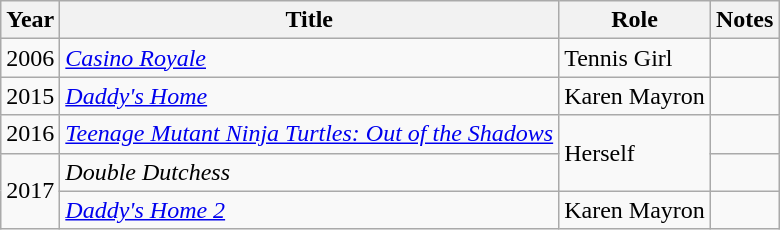<table class="wikitable sortable">
<tr>
<th>Year</th>
<th>Title</th>
<th>Role</th>
<th>Notes</th>
</tr>
<tr>
<td>2006</td>
<td><em><a href='#'>Casino Royale</a></em></td>
<td>Tennis Girl</td>
<td></td>
</tr>
<tr>
<td>2015</td>
<td><em><a href='#'>Daddy's Home</a></em></td>
<td>Karen Mayron</td>
<td></td>
</tr>
<tr>
<td>2016</td>
<td><em><a href='#'>Teenage Mutant Ninja Turtles: Out of the Shadows</a></em></td>
<td rowspan="2">Herself</td>
<td></td>
</tr>
<tr>
<td rowspan="2">2017</td>
<td><em>Double Dutchess</em></td>
<td></td>
</tr>
<tr>
<td><em><a href='#'>Daddy's Home 2</a></em></td>
<td>Karen Mayron</td>
<td></td>
</tr>
</table>
